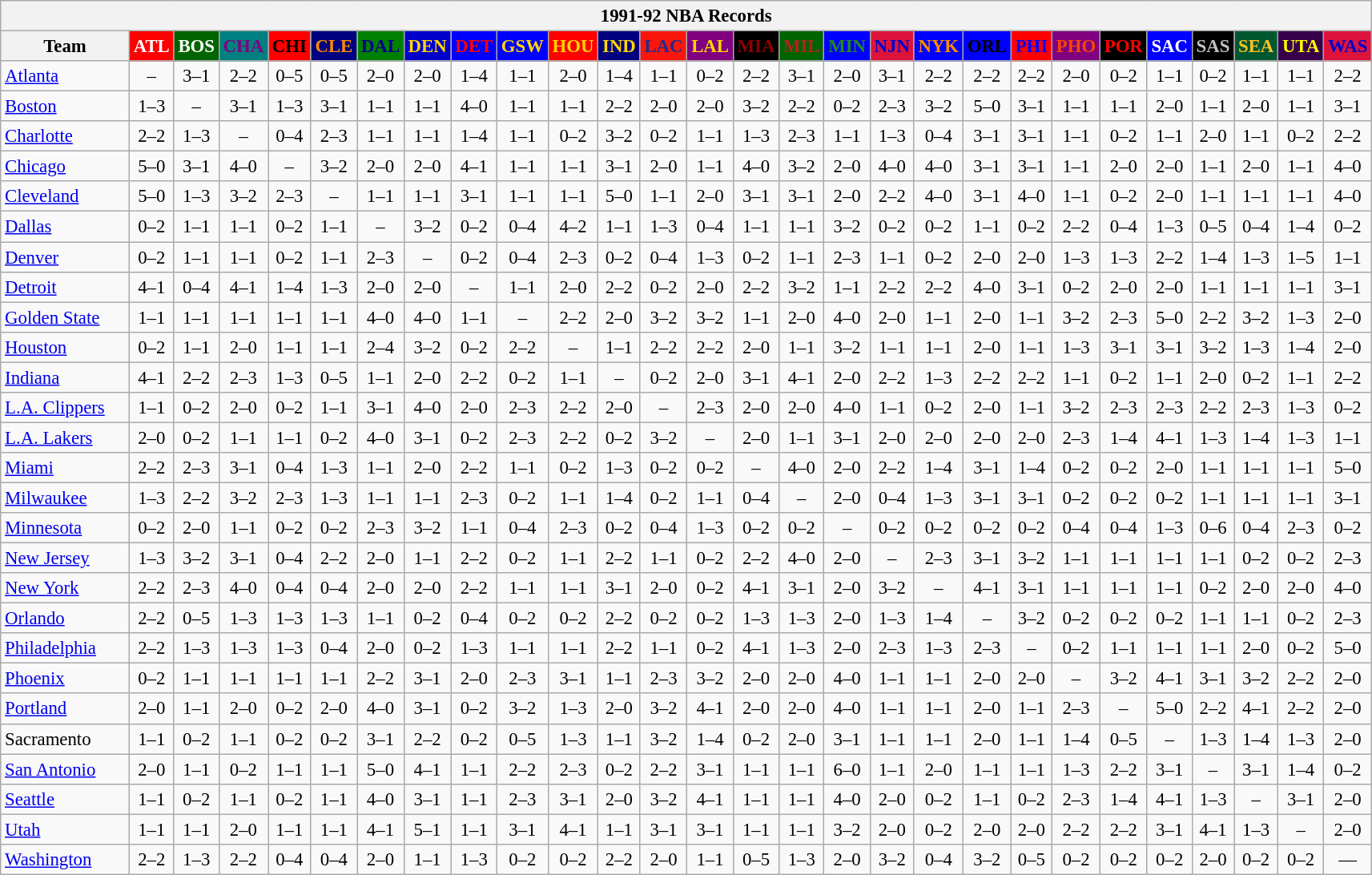<table class="wikitable" style="font-size:95%; text-align:center;">
<tr>
<th colspan=28>1991-92 NBA Records</th>
</tr>
<tr>
<th width=100>Team</th>
<th style="background:#FF0000;color:#FFFFFF;width=35">ATL</th>
<th style="background:#006400;color:#FFFFFF;width=35">BOS</th>
<th style="background:#008080;color:#800080;width=35">CHA</th>
<th style="background:#FF0000;color:#000000;width=35">CHI</th>
<th style="background:#000080;color:#FF8C00;width=35">CLE</th>
<th style="background:#008000;color:#00008B;width=35">DAL</th>
<th style="background:#0000CD;color:#FFD700;width=35">DEN</th>
<th style="background:#0000FF;color:#FF0000;width=35">DET</th>
<th style="background:#0000FF;color:#FFD700;width=35">GSW</th>
<th style="background:#FF0000;color:#FFD700;width=35">HOU</th>
<th style="background:#000080;color:#FFD700;width=35">IND</th>
<th style="background:#F9160D;color:#1A2E8B;width=35">LAC</th>
<th style="background:#800080;color:#FFD700;width=35">LAL</th>
<th style="background:#000000;color:#8B0000;width=35">MIA</th>
<th style="background:#006400;color:#B22222;width=35">MIL</th>
<th style="background:#0000FF;color:#228B22;width=35">MIN</th>
<th style="background:#DC143C;color:#0000CD;width=35">NJN</th>
<th style="background:#0000FF;color:#FF8C00;width=35">NYK</th>
<th style="background:#0000FF;color:#000000;width=35">ORL</th>
<th style="background:#FF0000;color:#0000FF;width=35">PHI</th>
<th style="background:#800080;color:#FF4500;width=35">PHO</th>
<th style="background:#000000;color:#FF0000;width=35">POR</th>
<th style="background:#0000FF;color:#FFFFFF;width=35">SAC</th>
<th style="background:#000000;color:#C0C0C0;width=35">SAS</th>
<th style="background:#005831;color:#FFC322;width=35">SEA</th>
<th style="background:#36004A;color:#FFFF00;width=35">UTA</th>
<th style="background:#DC143C;color:#0000CD;width=35">WAS</th>
</tr>
<tr>
<td style="text-align:left;"><a href='#'>Atlanta</a></td>
<td>–</td>
<td>3–1</td>
<td>2–2</td>
<td>0–5</td>
<td>0–5</td>
<td>2–0</td>
<td>2–0</td>
<td>1–4</td>
<td>1–1</td>
<td>2–0</td>
<td>1–4</td>
<td>1–1</td>
<td>0–2</td>
<td>2–2</td>
<td>3–1</td>
<td>2–0</td>
<td>3–1</td>
<td>2–2</td>
<td>2–2</td>
<td>2–2</td>
<td>2–0</td>
<td>0–2</td>
<td>1–1</td>
<td>0–2</td>
<td>1–1</td>
<td>1–1</td>
<td>2–2</td>
</tr>
<tr>
<td style="text-align:left;"><a href='#'>Boston</a></td>
<td>1–3</td>
<td>–</td>
<td>3–1</td>
<td>1–3</td>
<td>3–1</td>
<td>1–1</td>
<td>1–1</td>
<td>4–0</td>
<td>1–1</td>
<td>1–1</td>
<td>2–2</td>
<td>2–0</td>
<td>2–0</td>
<td>3–2</td>
<td>2–2</td>
<td>0–2</td>
<td>2–3</td>
<td>3–2</td>
<td>5–0</td>
<td>3–1</td>
<td>1–1</td>
<td>1–1</td>
<td>2–0</td>
<td>1–1</td>
<td>2–0</td>
<td>1–1</td>
<td>3–1</td>
</tr>
<tr>
<td style="text-align:left;"><a href='#'>Charlotte</a></td>
<td>2–2</td>
<td>1–3</td>
<td>–</td>
<td>0–4</td>
<td>2–3</td>
<td>1–1</td>
<td>1–1</td>
<td>1–4</td>
<td>1–1</td>
<td>0–2</td>
<td>3–2</td>
<td>0–2</td>
<td>1–1</td>
<td>1–3</td>
<td>2–3</td>
<td>1–1</td>
<td>1–3</td>
<td>0–4</td>
<td>3–1</td>
<td>3–1</td>
<td>1–1</td>
<td>0–2</td>
<td>1–1</td>
<td>2–0</td>
<td>1–1</td>
<td>0–2</td>
<td>2–2</td>
</tr>
<tr>
<td style="text-align:left;"><a href='#'>Chicago</a></td>
<td>5–0</td>
<td>3–1</td>
<td>4–0</td>
<td>–</td>
<td>3–2</td>
<td>2–0</td>
<td>2–0</td>
<td>4–1</td>
<td>1–1</td>
<td>1–1</td>
<td>3–1</td>
<td>2–0</td>
<td>1–1</td>
<td>4–0</td>
<td>3–2</td>
<td>2–0</td>
<td>4–0</td>
<td>4–0</td>
<td>3–1</td>
<td>3–1</td>
<td>1–1</td>
<td>2–0</td>
<td>2–0</td>
<td>1–1</td>
<td>2–0</td>
<td>1–1</td>
<td>4–0</td>
</tr>
<tr>
<td style="text-align:left;"><a href='#'>Cleveland</a></td>
<td>5–0</td>
<td>1–3</td>
<td>3–2</td>
<td>2–3</td>
<td>–</td>
<td>1–1</td>
<td>1–1</td>
<td>3–1</td>
<td>1–1</td>
<td>1–1</td>
<td>5–0</td>
<td>1–1</td>
<td>2–0</td>
<td>3–1</td>
<td>3–1</td>
<td>2–0</td>
<td>2–2</td>
<td>4–0</td>
<td>3–1</td>
<td>4–0</td>
<td>1–1</td>
<td>0–2</td>
<td>2–0</td>
<td>1–1</td>
<td>1–1</td>
<td>1–1</td>
<td>4–0</td>
</tr>
<tr>
<td style="text-align:left;"><a href='#'>Dallas</a></td>
<td>0–2</td>
<td>1–1</td>
<td>1–1</td>
<td>0–2</td>
<td>1–1</td>
<td>–</td>
<td>3–2</td>
<td>0–2</td>
<td>0–4</td>
<td>4–2</td>
<td>1–1</td>
<td>1–3</td>
<td>0–4</td>
<td>1–1</td>
<td>1–1</td>
<td>3–2</td>
<td>0–2</td>
<td>0–2</td>
<td>1–1</td>
<td>0–2</td>
<td>2–2</td>
<td>0–4</td>
<td>1–3</td>
<td>0–5</td>
<td>0–4</td>
<td>1–4</td>
<td>0–2</td>
</tr>
<tr>
<td style="text-align:left;"><a href='#'>Denver</a></td>
<td>0–2</td>
<td>1–1</td>
<td>1–1</td>
<td>0–2</td>
<td>1–1</td>
<td>2–3</td>
<td>–</td>
<td>0–2</td>
<td>0–4</td>
<td>2–3</td>
<td>0–2</td>
<td>0–4</td>
<td>1–3</td>
<td>0–2</td>
<td>1–1</td>
<td>2–3</td>
<td>1–1</td>
<td>0–2</td>
<td>2–0</td>
<td>2–0</td>
<td>1–3</td>
<td>1–3</td>
<td>2–2</td>
<td>1–4</td>
<td>1–3</td>
<td>1–5</td>
<td>1–1</td>
</tr>
<tr>
<td style="text-align:left;"><a href='#'>Detroit</a></td>
<td>4–1</td>
<td>0–4</td>
<td>4–1</td>
<td>1–4</td>
<td>1–3</td>
<td>2–0</td>
<td>2–0</td>
<td>–</td>
<td>1–1</td>
<td>2–0</td>
<td>2–2</td>
<td>0–2</td>
<td>2–0</td>
<td>2–2</td>
<td>3–2</td>
<td>1–1</td>
<td>2–2</td>
<td>2–2</td>
<td>4–0</td>
<td>3–1</td>
<td>0–2</td>
<td>2–0</td>
<td>2–0</td>
<td>1–1</td>
<td>1–1</td>
<td>1–1</td>
<td>3–1</td>
</tr>
<tr>
<td style="text-align:left;"><a href='#'>Golden State</a></td>
<td>1–1</td>
<td>1–1</td>
<td>1–1</td>
<td>1–1</td>
<td>1–1</td>
<td>4–0</td>
<td>4–0</td>
<td>1–1</td>
<td>–</td>
<td>2–2</td>
<td>2–0</td>
<td>3–2</td>
<td>3–2</td>
<td>1–1</td>
<td>2–0</td>
<td>4–0</td>
<td>2–0</td>
<td>1–1</td>
<td>2–0</td>
<td>1–1</td>
<td>3–2</td>
<td>2–3</td>
<td>5–0</td>
<td>2–2</td>
<td>3–2</td>
<td>1–3</td>
<td>2–0</td>
</tr>
<tr>
<td style="text-align:left;"><a href='#'>Houston</a></td>
<td>0–2</td>
<td>1–1</td>
<td>2–0</td>
<td>1–1</td>
<td>1–1</td>
<td>2–4</td>
<td>3–2</td>
<td>0–2</td>
<td>2–2</td>
<td>–</td>
<td>1–1</td>
<td>2–2</td>
<td>2–2</td>
<td>2–0</td>
<td>1–1</td>
<td>3–2</td>
<td>1–1</td>
<td>1–1</td>
<td>2–0</td>
<td>1–1</td>
<td>1–3</td>
<td>3–1</td>
<td>3–1</td>
<td>3–2</td>
<td>1–3</td>
<td>1–4</td>
<td>2–0</td>
</tr>
<tr>
<td style="text-align:left;"><a href='#'>Indiana</a></td>
<td>4–1</td>
<td>2–2</td>
<td>2–3</td>
<td>1–3</td>
<td>0–5</td>
<td>1–1</td>
<td>2–0</td>
<td>2–2</td>
<td>0–2</td>
<td>1–1</td>
<td>–</td>
<td>0–2</td>
<td>2–0</td>
<td>3–1</td>
<td>4–1</td>
<td>2–0</td>
<td>2–2</td>
<td>1–3</td>
<td>2–2</td>
<td>2–2</td>
<td>1–1</td>
<td>0–2</td>
<td>1–1</td>
<td>2–0</td>
<td>0–2</td>
<td>1–1</td>
<td>2–2</td>
</tr>
<tr>
<td style="text-align:left;"><a href='#'>L.A. Clippers</a></td>
<td>1–1</td>
<td>0–2</td>
<td>2–0</td>
<td>0–2</td>
<td>1–1</td>
<td>3–1</td>
<td>4–0</td>
<td>2–0</td>
<td>2–3</td>
<td>2–2</td>
<td>2–0</td>
<td>–</td>
<td>2–3</td>
<td>2–0</td>
<td>2–0</td>
<td>4–0</td>
<td>1–1</td>
<td>0–2</td>
<td>2–0</td>
<td>1–1</td>
<td>3–2</td>
<td>2–3</td>
<td>2–3</td>
<td>2–2</td>
<td>2–3</td>
<td>1–3</td>
<td>0–2</td>
</tr>
<tr>
<td style="text-align:left;"><a href='#'>L.A. Lakers</a></td>
<td>2–0</td>
<td>0–2</td>
<td>1–1</td>
<td>1–1</td>
<td>0–2</td>
<td>4–0</td>
<td>3–1</td>
<td>0–2</td>
<td>2–3</td>
<td>2–2</td>
<td>0–2</td>
<td>3–2</td>
<td>–</td>
<td>2–0</td>
<td>1–1</td>
<td>3–1</td>
<td>2–0</td>
<td>2–0</td>
<td>2–0</td>
<td>2–0</td>
<td>2–3</td>
<td>1–4</td>
<td>4–1</td>
<td>1–3</td>
<td>1–4</td>
<td>1–3</td>
<td>1–1</td>
</tr>
<tr>
<td style="text-align:left;"><a href='#'>Miami</a></td>
<td>2–2</td>
<td>2–3</td>
<td>3–1</td>
<td>0–4</td>
<td>1–3</td>
<td>1–1</td>
<td>2–0</td>
<td>2–2</td>
<td>1–1</td>
<td>0–2</td>
<td>1–3</td>
<td>0–2</td>
<td>0–2</td>
<td>–</td>
<td>4–0</td>
<td>2–0</td>
<td>2–2</td>
<td>1–4</td>
<td>3–1</td>
<td>1–4</td>
<td>0–2</td>
<td>0–2</td>
<td>2–0</td>
<td>1–1</td>
<td>1–1</td>
<td>1–1</td>
<td>5–0</td>
</tr>
<tr>
<td style="text-align:left;"><a href='#'>Milwaukee</a></td>
<td>1–3</td>
<td>2–2</td>
<td>3–2</td>
<td>2–3</td>
<td>1–3</td>
<td>1–1</td>
<td>1–1</td>
<td>2–3</td>
<td>0–2</td>
<td>1–1</td>
<td>1–4</td>
<td>0–2</td>
<td>1–1</td>
<td>0–4</td>
<td>–</td>
<td>2–0</td>
<td>0–4</td>
<td>1–3</td>
<td>3–1</td>
<td>3–1</td>
<td>0–2</td>
<td>0–2</td>
<td>0–2</td>
<td>1–1</td>
<td>1–1</td>
<td>1–1</td>
<td>3–1</td>
</tr>
<tr>
<td style="text-align:left;"><a href='#'>Minnesota</a></td>
<td>0–2</td>
<td>2–0</td>
<td>1–1</td>
<td>0–2</td>
<td>0–2</td>
<td>2–3</td>
<td>3–2</td>
<td>1–1</td>
<td>0–4</td>
<td>2–3</td>
<td>0–2</td>
<td>0–4</td>
<td>1–3</td>
<td>0–2</td>
<td>0–2</td>
<td>–</td>
<td>0–2</td>
<td>0–2</td>
<td>0–2</td>
<td>0–2</td>
<td>0–4</td>
<td>0–4</td>
<td>1–3</td>
<td>0–6</td>
<td>0–4</td>
<td>2–3</td>
<td>0–2</td>
</tr>
<tr>
<td style="text-align:left;"><a href='#'>New Jersey</a></td>
<td>1–3</td>
<td>3–2</td>
<td>3–1</td>
<td>0–4</td>
<td>2–2</td>
<td>2–0</td>
<td>1–1</td>
<td>2–2</td>
<td>0–2</td>
<td>1–1</td>
<td>2–2</td>
<td>1–1</td>
<td>0–2</td>
<td>2–2</td>
<td>4–0</td>
<td>2–0</td>
<td>–</td>
<td>2–3</td>
<td>3–1</td>
<td>3–2</td>
<td>1–1</td>
<td>1–1</td>
<td>1–1</td>
<td>1–1</td>
<td>0–2</td>
<td>0–2</td>
<td>2–3</td>
</tr>
<tr>
<td style="text-align:left;"><a href='#'>New York</a></td>
<td>2–2</td>
<td>2–3</td>
<td>4–0</td>
<td>0–4</td>
<td>0–4</td>
<td>2–0</td>
<td>2–0</td>
<td>2–2</td>
<td>1–1</td>
<td>1–1</td>
<td>3–1</td>
<td>2–0</td>
<td>0–2</td>
<td>4–1</td>
<td>3–1</td>
<td>2–0</td>
<td>3–2</td>
<td>–</td>
<td>4–1</td>
<td>3–1</td>
<td>1–1</td>
<td>1–1</td>
<td>1–1</td>
<td>0–2</td>
<td>2–0</td>
<td>2–0</td>
<td>4–0</td>
</tr>
<tr>
<td style="text-align:left;"><a href='#'>Orlando</a></td>
<td>2–2</td>
<td>0–5</td>
<td>1–3</td>
<td>1–3</td>
<td>1–3</td>
<td>1–1</td>
<td>0–2</td>
<td>0–4</td>
<td>0–2</td>
<td>0–2</td>
<td>2–2</td>
<td>0–2</td>
<td>0–2</td>
<td>1–3</td>
<td>1–3</td>
<td>2–0</td>
<td>1–3</td>
<td>1–4</td>
<td>–</td>
<td>3–2</td>
<td>0–2</td>
<td>0–2</td>
<td>0–2</td>
<td>1–1</td>
<td>1–1</td>
<td>0–2</td>
<td>2–3</td>
</tr>
<tr>
<td style="text-align:left;"><a href='#'>Philadelphia</a></td>
<td>2–2</td>
<td>1–3</td>
<td>1–3</td>
<td>1–3</td>
<td>0–4</td>
<td>2–0</td>
<td>0–2</td>
<td>1–3</td>
<td>1–1</td>
<td>1–1</td>
<td>2–2</td>
<td>1–1</td>
<td>0–2</td>
<td>4–1</td>
<td>1–3</td>
<td>2–0</td>
<td>2–3</td>
<td>1–3</td>
<td>2–3</td>
<td>–</td>
<td>0–2</td>
<td>1–1</td>
<td>1–1</td>
<td>1–1</td>
<td>2–0</td>
<td>0–2</td>
<td>5–0</td>
</tr>
<tr>
<td style="text-align:left;"><a href='#'>Phoenix</a></td>
<td>0–2</td>
<td>1–1</td>
<td>1–1</td>
<td>1–1</td>
<td>1–1</td>
<td>2–2</td>
<td>3–1</td>
<td>2–0</td>
<td>2–3</td>
<td>3–1</td>
<td>1–1</td>
<td>2–3</td>
<td>3–2</td>
<td>2–0</td>
<td>2–0</td>
<td>4–0</td>
<td>1–1</td>
<td>1–1</td>
<td>2–0</td>
<td>2–0</td>
<td>–</td>
<td>3–2</td>
<td>4–1</td>
<td>3–1</td>
<td>3–2</td>
<td>2–2</td>
<td>2–0</td>
</tr>
<tr>
<td style="text-align:left;"><a href='#'>Portland</a></td>
<td>2–0</td>
<td>1–1</td>
<td>2–0</td>
<td>0–2</td>
<td>2–0</td>
<td>4–0</td>
<td>3–1</td>
<td>0–2</td>
<td>3–2</td>
<td>1–3</td>
<td>2–0</td>
<td>3–2</td>
<td>4–1</td>
<td>2–0</td>
<td>2–0</td>
<td>4–0</td>
<td>1–1</td>
<td>1–1</td>
<td>2–0</td>
<td>1–1</td>
<td>2–3</td>
<td>–</td>
<td>5–0</td>
<td>2–2</td>
<td>4–1</td>
<td>2–2</td>
<td>2–0</td>
</tr>
<tr>
<td style="text-align:left;">Sacramento</td>
<td>1–1</td>
<td>0–2</td>
<td>1–1</td>
<td>0–2</td>
<td>0–2</td>
<td>3–1</td>
<td>2–2</td>
<td>0–2</td>
<td>0–5</td>
<td>1–3</td>
<td>1–1</td>
<td>3–2</td>
<td>1–4</td>
<td>0–2</td>
<td>2–0</td>
<td>3–1</td>
<td>1–1</td>
<td>1–1</td>
<td>2–0</td>
<td>1–1</td>
<td>1–4</td>
<td>0–5</td>
<td>–</td>
<td>1–3</td>
<td>1–4</td>
<td>1–3</td>
<td>2–0</td>
</tr>
<tr>
<td style="text-align:left;"><a href='#'>San Antonio</a></td>
<td>2–0</td>
<td>1–1</td>
<td>0–2</td>
<td>1–1</td>
<td>1–1</td>
<td>5–0</td>
<td>4–1</td>
<td>1–1</td>
<td>2–2</td>
<td>2–3</td>
<td>0–2</td>
<td>2–2</td>
<td>3–1</td>
<td>1–1</td>
<td>1–1</td>
<td>6–0</td>
<td>1–1</td>
<td>2–0</td>
<td>1–1</td>
<td>1–1</td>
<td>1–3</td>
<td>2–2</td>
<td>3–1</td>
<td>–</td>
<td>3–1</td>
<td>1–4</td>
<td>0–2</td>
</tr>
<tr>
<td style="text-align:left;"><a href='#'>Seattle</a></td>
<td>1–1</td>
<td>0–2</td>
<td>1–1</td>
<td>0–2</td>
<td>1–1</td>
<td>4–0</td>
<td>3–1</td>
<td>1–1</td>
<td>2–3</td>
<td>3–1</td>
<td>2–0</td>
<td>3–2</td>
<td>4–1</td>
<td>1–1</td>
<td>1–1</td>
<td>4–0</td>
<td>2–0</td>
<td>0–2</td>
<td>1–1</td>
<td>0–2</td>
<td>2–3</td>
<td>1–4</td>
<td>4–1</td>
<td>1–3</td>
<td>–</td>
<td>3–1</td>
<td>2–0</td>
</tr>
<tr>
<td style="text-align:left;"><a href='#'>Utah</a></td>
<td>1–1</td>
<td>1–1</td>
<td>2–0</td>
<td>1–1</td>
<td>1–1</td>
<td>4–1</td>
<td>5–1</td>
<td>1–1</td>
<td>3–1</td>
<td>4–1</td>
<td>1–1</td>
<td>3–1</td>
<td>3–1</td>
<td>1–1</td>
<td>1–1</td>
<td>3–2</td>
<td>2–0</td>
<td>0–2</td>
<td>2–0</td>
<td>2–0</td>
<td>2–2</td>
<td>2–2</td>
<td>3–1</td>
<td>4–1</td>
<td>1–3</td>
<td>–</td>
<td>2–0</td>
</tr>
<tr>
<td style="text-align:left;"><a href='#'>Washington</a></td>
<td>2–2</td>
<td>1–3</td>
<td>2–2</td>
<td>0–4</td>
<td>0–4</td>
<td>2–0</td>
<td>1–1</td>
<td>1–3</td>
<td>0–2</td>
<td>0–2</td>
<td>2–2</td>
<td>2–0</td>
<td>1–1</td>
<td>0–5</td>
<td>1–3</td>
<td>2–0</td>
<td>3–2</td>
<td>0–4</td>
<td>3–2</td>
<td>0–5</td>
<td>0–2</td>
<td>0–2</td>
<td>0–2</td>
<td>2–0</td>
<td>0–2</td>
<td>0–2</td>
<td>—</td>
</tr>
</table>
